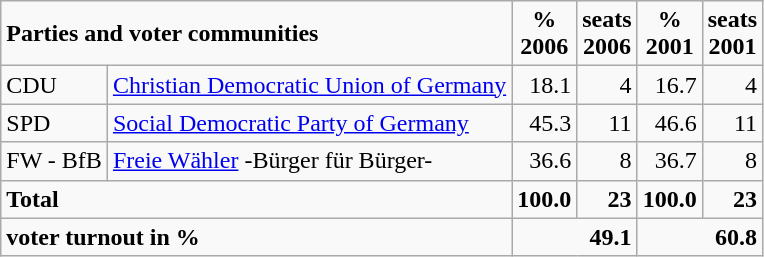<table class="wikitable">
<tr --  class="bgcolor5">
<td colspan="2"><strong>Parties and voter communities</strong></td>
<td align="center"><strong>%<br>2006</strong></td>
<td align="center"><strong>seats<br>2006</strong></td>
<td align="center"><strong>%<br>2001</strong></td>
<td align="center"><strong>seats<br>2001</strong></td>
</tr>
<tr --->
<td>CDU</td>
<td><a href='#'>Christian Democratic Union of Germany</a></td>
<td align="right">18.1</td>
<td align="right">4</td>
<td align="right">16.7</td>
<td align="right">4</td>
</tr>
<tr --->
<td>SPD</td>
<td><a href='#'>Social Democratic Party of Germany</a></td>
<td align="right">45.3</td>
<td align="right">11</td>
<td align="right">46.6</td>
<td align="right">11</td>
</tr>
<tr --->
<td>FW - BfB</td>
<td><a href='#'>Freie Wähler</a> -Bürger für Bürger-</td>
<td align="right">36.6</td>
<td align="right">8</td>
<td align="right">36.7</td>
<td align="right">8</td>
</tr>
<tr -- class="bgcolor5">
<td colspan="2"><strong>Total</strong></td>
<td align="right"><strong>100.0</strong></td>
<td align="right"><strong>23</strong></td>
<td align="right"><strong>100.0</strong></td>
<td align="right"><strong>23</strong></td>
</tr>
<tr -- class="bgcolor5">
<td colspan="2"><strong>voter turnout in %</strong></td>
<td colspan="2" align="right"><strong>49.1</strong></td>
<td colspan="2" align="right"><strong>60.8</strong></td>
</tr>
</table>
